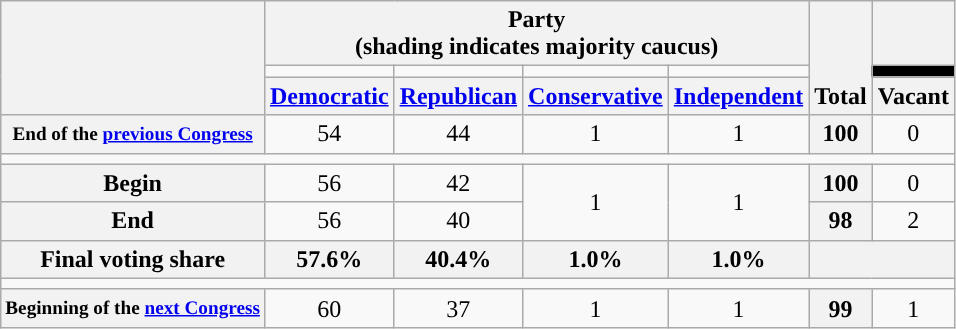<table class=wikitable style="text-align:center">
<tr style="vertical-align:bottom;">
<th rowspan=3></th>
<th colspan=4>Party <div>(shading indicates majority caucus)</div></th>
<th rowspan=3>Total</th>
<th></th>
</tr>
<tr style="height:5px">
<td style="background-color:"></td>
<td style="background-color:"></td>
<td style="background-color:"></td>
<td style="background-color:"></td>
<td style="background:black;"></td>
</tr>
<tr style="vertical-align:bottom;">
<th><a href='#'>Democratic</a></th>
<th><a href='#'>Republican</a></th>
<th><a href='#'>Conservative</a></th>
<th><a href='#'>Independent</a></th>
<th>Vacant</th>
</tr>
<tr>
<th style="white-space:nowrap; font-size:80%;">End of the <a href='#'>previous Congress</a></th>
<td>54</td>
<td>44</td>
<td>1</td>
<td>1</td>
<th>100</th>
<td>0</td>
</tr>
<tr style="height:5px">
<td colspan=7></td>
</tr>
<tr>
<th>Begin</th>
<td>56</td>
<td>42</td>
<td rowspan=2>1</td>
<td rowspan=2>1</td>
<th>100</th>
<td>0</td>
</tr>
<tr>
<th>End</th>
<td>56</td>
<td>40</td>
<th>98</th>
<td>2</td>
</tr>
<tr>
<th>Final voting share</th>
<th>57.6%</th>
<th>40.4%</th>
<th>1.0%</th>
<th>1.0%</th>
<th colspan=2></th>
</tr>
<tr style="height:5px">
<td colspan=7></td>
</tr>
<tr>
<th style="white-space:nowrap; font-size:80%;">Beginning of the <a href='#'>next Congress</a></th>
<td>60</td>
<td>37</td>
<td>1</td>
<td>1</td>
<th>99</th>
<td>1</td>
</tr>
</table>
